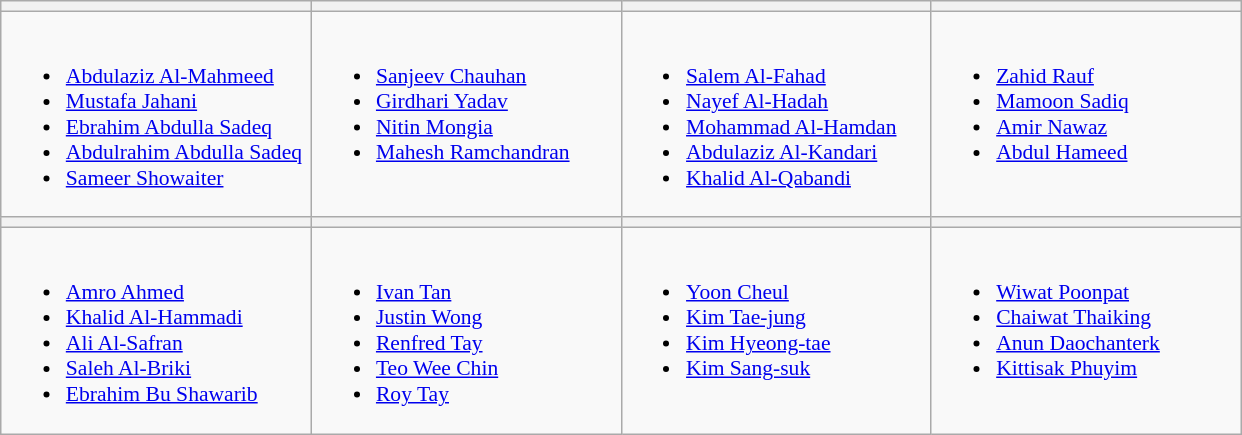<table class="wikitable" style="font-size:90%">
<tr>
<th width=200></th>
<th width=200></th>
<th width=200></th>
<th width=200></th>
</tr>
<tr>
<td valign=top><br><ul><li><a href='#'>Abdulaziz Al-Mahmeed</a></li><li><a href='#'>Mustafa Jahani</a></li><li><a href='#'>Ebrahim Abdulla Sadeq</a></li><li><a href='#'>Abdulrahim Abdulla Sadeq</a></li><li><a href='#'>Sameer Showaiter</a></li></ul></td>
<td valign=top><br><ul><li><a href='#'>Sanjeev Chauhan</a></li><li><a href='#'>Girdhari Yadav</a></li><li><a href='#'>Nitin Mongia</a></li><li><a href='#'>Mahesh Ramchandran</a></li></ul></td>
<td valign=top><br><ul><li><a href='#'>Salem Al-Fahad</a></li><li><a href='#'>Nayef Al-Hadah</a></li><li><a href='#'>Mohammad Al-Hamdan</a></li><li><a href='#'>Abdulaziz Al-Kandari</a></li><li><a href='#'>Khalid Al-Qabandi</a></li></ul></td>
<td valign=top><br><ul><li><a href='#'>Zahid Rauf</a></li><li><a href='#'>Mamoon Sadiq</a></li><li><a href='#'>Amir Nawaz</a></li><li><a href='#'>Abdul Hameed</a></li></ul></td>
</tr>
<tr>
<th></th>
<th></th>
<th></th>
<th></th>
</tr>
<tr>
<td valign=top><br><ul><li><a href='#'>Amro Ahmed</a></li><li><a href='#'>Khalid Al-Hammadi</a></li><li><a href='#'>Ali Al-Safran</a></li><li><a href='#'>Saleh Al-Briki</a></li><li><a href='#'>Ebrahim Bu Shawarib</a></li></ul></td>
<td valign=top><br><ul><li><a href='#'>Ivan Tan</a></li><li><a href='#'>Justin Wong</a></li><li><a href='#'>Renfred Tay</a></li><li><a href='#'>Teo Wee Chin</a></li><li><a href='#'>Roy Tay</a></li></ul></td>
<td valign=top><br><ul><li><a href='#'>Yoon Cheul</a></li><li><a href='#'>Kim Tae-jung</a></li><li><a href='#'>Kim Hyeong-tae</a></li><li><a href='#'>Kim Sang-suk</a></li></ul></td>
<td valign=top><br><ul><li><a href='#'>Wiwat Poonpat</a></li><li><a href='#'>Chaiwat Thaiking</a></li><li><a href='#'>Anun Daochanterk</a></li><li><a href='#'>Kittisak Phuyim</a></li></ul></td>
</tr>
</table>
